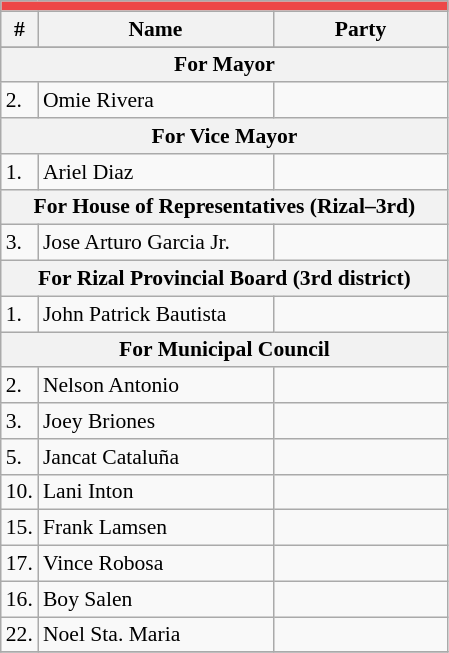<table class="wikitable" style="font-size:90%">
<tr>
<td colspan="4" bgcolor="#ed4747"></td>
</tr>
<tr>
<th>#</th>
<th width=150px>Name</th>
<th colspan=2 width=110px>Party</th>
</tr>
<tr>
</tr>
<tr>
<th colspan="4">For Mayor</th>
</tr>
<tr>
<td>2.</td>
<td>Omie Rivera</td>
<td></td>
</tr>
<tr>
<th colspan="4">For Vice Mayor</th>
</tr>
<tr>
<td>1.</td>
<td>Ariel Diaz</td>
<td></td>
</tr>
<tr>
<th colspan="4">For House of Representatives (Rizal–3rd)</th>
</tr>
<tr>
<td>3.</td>
<td>Jose Arturo Garcia Jr.</td>
<td></td>
</tr>
<tr>
<th colspan="4">For Rizal Provincial Board (3rd district)</th>
</tr>
<tr>
<td>1.</td>
<td>John Patrick Bautista</td>
<td></td>
</tr>
<tr>
<th colspan="4">For Municipal Council</th>
</tr>
<tr>
<td>2.</td>
<td>Nelson Antonio</td>
<td></td>
</tr>
<tr>
<td>3.</td>
<td>Joey Briones</td>
<td></td>
</tr>
<tr>
<td>5.</td>
<td>Jancat Cataluña</td>
<td></td>
</tr>
<tr>
<td>10.</td>
<td>Lani Inton</td>
<td></td>
</tr>
<tr>
<td>15.</td>
<td>Frank Lamsen</td>
<td></td>
</tr>
<tr>
<td>17.</td>
<td>Vince Robosa</td>
<td></td>
</tr>
<tr>
<td>16.</td>
<td>Boy Salen</td>
<td></td>
</tr>
<tr>
<td>22.</td>
<td>Noel Sta. Maria</td>
<td></td>
</tr>
<tr>
</tr>
</table>
